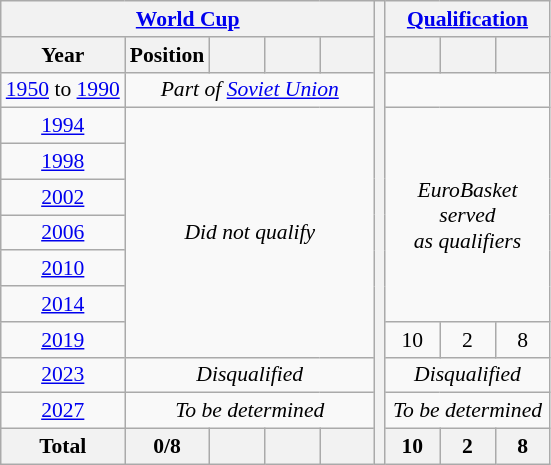<table class="wikitable" style="text-align: center;font-size:90%;">
<tr>
<th colspan=5><a href='#'>World Cup</a></th>
<th rowspan=13></th>
<th colspan=3><a href='#'>Qualification</a></th>
</tr>
<tr>
<th>Year</th>
<th>Position</th>
<th width=30></th>
<th width=30></th>
<th width=30></th>
<th width=30></th>
<th width=30></th>
<th width=30></th>
</tr>
<tr>
<td><a href='#'>1950</a> to <a href='#'>1990</a></td>
<td colspan=4><em>Part of <a href='#'>Soviet Union</a></em></td>
</tr>
<tr>
<td> <a href='#'>1994</a></td>
<td colspan=4 rowspan=7><em>Did not qualify</em></td>
<td colspan=3 rowspan=6><em>EuroBasket served<br>as qualifiers</em></td>
</tr>
<tr>
<td> <a href='#'>1998</a></td>
</tr>
<tr>
<td> <a href='#'>2002</a></td>
</tr>
<tr>
<td> <a href='#'>2006</a></td>
</tr>
<tr>
<td> <a href='#'>2010</a></td>
</tr>
<tr>
<td> <a href='#'>2014</a></td>
</tr>
<tr>
<td> <a href='#'>2019</a></td>
<td>10</td>
<td>2</td>
<td>8</td>
</tr>
<tr>
<td> <a href='#'>2023</a></td>
<td colspan=4><em>Disqualified</em></td>
<td colspan=3><em>Disqualified</em></td>
</tr>
<tr>
<td> <a href='#'>2027</a></td>
<td colspan=4><em>To be determined</em></td>
<td colspan=3><em>To be determined</em></td>
</tr>
<tr>
<th>Total</th>
<th>0/8</th>
<th></th>
<th></th>
<th></th>
<th>10</th>
<th>2</th>
<th>8</th>
</tr>
</table>
